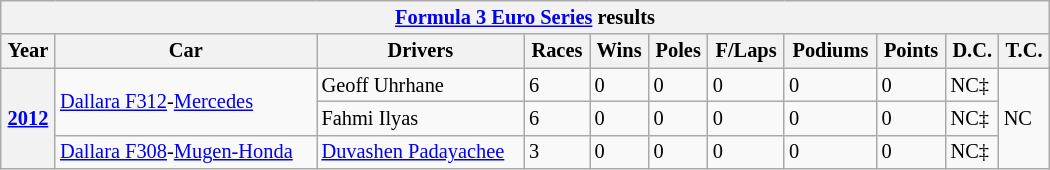<table class="wikitable" style="font-size:85%; width:700px">
<tr>
<th colspan=11><a href='#'>Formula 3 Euro Series</a> results</th>
</tr>
<tr>
<th>Year</th>
<th>Car</th>
<th>Drivers</th>
<th>Races</th>
<th>Wins</th>
<th>Poles</th>
<th>F/Laps</th>
<th>Podiums</th>
<th>Points</th>
<th>D.C.</th>
<th>T.C.</th>
</tr>
<tr>
<th rowspan=3><a href='#'>2012</a></th>
<td rowspan=2><a href='#'>Dallara F312</a>-<a href='#'>Mercedes</a></td>
<td> Geoff Uhrhane</td>
<td>6</td>
<td>0</td>
<td>0</td>
<td>0</td>
<td>0</td>
<td>0</td>
<td>NC‡</td>
<td rowspan=3>NC</td>
</tr>
<tr>
<td> Fahmi Ilyas</td>
<td>6</td>
<td>0</td>
<td>0</td>
<td>0</td>
<td>0</td>
<td>0</td>
<td>NC‡</td>
</tr>
<tr>
<td><a href='#'>Dallara F308</a>-<a href='#'>Mugen-Honda</a></td>
<td> <a href='#'>Duvashen Padayachee</a></td>
<td>3</td>
<td>0</td>
<td>0</td>
<td>0</td>
<td>0</td>
<td>0</td>
<td>NC‡</td>
</tr>
</table>
